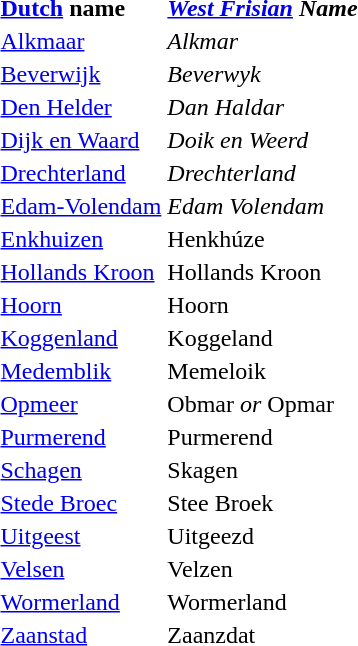<table class="toccolours" style="margin: 0 2em 0 0em;">
<tr>
<td><strong><a href='#'>Dutch</a> name</strong></td>
<td><strong><em><a href='#'>West Frisian</a> Name</em></strong></td>
</tr>
<tr>
<td><a href='#'>Alkmaar</a></td>
<td><em>Alkmar</em></td>
</tr>
<tr>
<td><a href='#'>Beverwijk</a></td>
<td><em>Beverwyk</em></td>
</tr>
<tr>
<td><a href='#'>Den Helder</a></td>
<td><em>Dan Haldar</em></td>
</tr>
<tr>
<td><a href='#'>Dijk en Waard</a></td>
<td><em>Doik en Weerd</em></td>
</tr>
<tr>
<td><a href='#'>Drechterland</a></td>
<td><em>Drechterland</em></td>
</tr>
<tr>
<td><a href='#'>Edam-Volendam</a></td>
<td><em>Edam Volendam</td>
</tr>
<tr>
<td><a href='#'>Enkhuizen</a></td>
<td></em>Henkhúze<em></td>
</tr>
<tr>
<td><a href='#'>Hollands Kroon</a></td>
<td></em>Hollands Kroon<em></td>
</tr>
<tr>
<td><a href='#'>Hoorn</a></td>
<td></em>Hoorn<em></td>
</tr>
<tr>
<td><a href='#'>Koggenland</a></td>
<td></em>Koggeland<em></td>
</tr>
<tr>
<td><a href='#'>Medemblik</a></td>
<td></em>Memeloik<em></td>
</tr>
<tr>
<td><a href='#'>Opmeer</a></td>
<td></em>Obmar<em> or </em>Opmar<em></td>
</tr>
<tr>
<td><a href='#'>Purmerend</a></td>
<td></em>Purmerend<em></td>
</tr>
<tr>
<td><a href='#'>Schagen</a></td>
<td></em>Skagen<em></td>
</tr>
<tr>
<td><a href='#'>Stede Broec</a></td>
<td></em>Stee Broek<em></td>
</tr>
<tr>
<td><a href='#'>Uitgeest</a></td>
<td></em>Uitgeezd<em></td>
</tr>
<tr>
<td><a href='#'>Velsen</a></td>
<td></em>Velzen<em></td>
</tr>
<tr>
<td><a href='#'>Wormerland</a></td>
<td></em>Wormerland<em></td>
</tr>
<tr>
<td><a href='#'>Zaanstad</a></td>
<td></em>Zaanzdat<em></td>
</tr>
</table>
